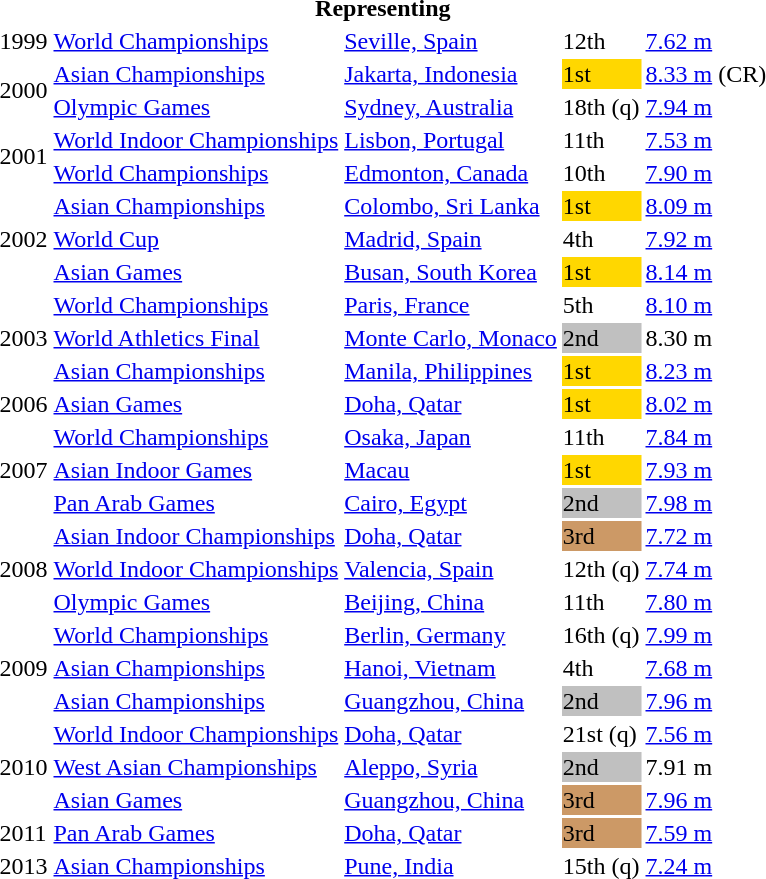<table>
<tr>
<th colspan="5">Representing </th>
</tr>
<tr>
<td>1999</td>
<td><a href='#'>World Championships</a></td>
<td><a href='#'>Seville, Spain</a></td>
<td>12th</td>
<td><a href='#'>7.62 m</a></td>
</tr>
<tr>
<td rowspan=2>2000</td>
<td><a href='#'>Asian Championships</a></td>
<td><a href='#'>Jakarta, Indonesia</a></td>
<td bgcolor="gold">1st</td>
<td><a href='#'>8.33 m</a> (CR)</td>
</tr>
<tr>
<td><a href='#'>Olympic Games</a></td>
<td><a href='#'>Sydney, Australia</a></td>
<td>18th (q)</td>
<td><a href='#'>7.94 m</a></td>
</tr>
<tr>
<td rowspan=2>2001</td>
<td><a href='#'>World Indoor Championships</a></td>
<td><a href='#'>Lisbon, Portugal</a></td>
<td>11th</td>
<td><a href='#'>7.53 m</a></td>
</tr>
<tr>
<td><a href='#'>World Championships</a></td>
<td><a href='#'>Edmonton, Canada</a></td>
<td>10th</td>
<td><a href='#'>7.90 m</a></td>
</tr>
<tr>
<td rowspan=3>2002</td>
<td><a href='#'>Asian Championships</a></td>
<td><a href='#'>Colombo, Sri Lanka</a></td>
<td bgcolor="gold">1st</td>
<td><a href='#'>8.09 m</a></td>
</tr>
<tr>
<td><a href='#'>World Cup</a></td>
<td><a href='#'>Madrid, Spain</a></td>
<td>4th</td>
<td><a href='#'>7.92 m</a></td>
</tr>
<tr>
<td><a href='#'>Asian Games</a></td>
<td><a href='#'>Busan, South Korea</a></td>
<td bgcolor="gold">1st</td>
<td><a href='#'>8.14 m</a></td>
</tr>
<tr>
<td rowspan=3>2003</td>
<td><a href='#'>World Championships</a></td>
<td><a href='#'>Paris, France</a></td>
<td>5th</td>
<td><a href='#'>8.10 m</a></td>
</tr>
<tr>
<td><a href='#'>World Athletics Final</a></td>
<td><a href='#'>Monte Carlo, Monaco</a></td>
<td bgcolor="silver">2nd</td>
<td>8.30 m</td>
</tr>
<tr>
<td><a href='#'>Asian Championships</a></td>
<td><a href='#'>Manila, Philippines</a></td>
<td bgcolor="gold">1st</td>
<td><a href='#'>8.23 m</a></td>
</tr>
<tr>
<td>2006</td>
<td><a href='#'>Asian Games</a></td>
<td><a href='#'>Doha, Qatar</a></td>
<td bgcolor="gold">1st</td>
<td><a href='#'>8.02 m</a></td>
</tr>
<tr>
<td rowspan=3>2007</td>
<td><a href='#'>World Championships</a></td>
<td><a href='#'>Osaka, Japan</a></td>
<td>11th</td>
<td><a href='#'>7.84 m</a></td>
</tr>
<tr>
<td><a href='#'>Asian Indoor Games</a></td>
<td><a href='#'>Macau</a></td>
<td bgcolor="gold">1st</td>
<td><a href='#'>7.93 m</a></td>
</tr>
<tr>
<td><a href='#'>Pan Arab Games</a></td>
<td><a href='#'>Cairo, Egypt</a></td>
<td bgcolor="silver">2nd</td>
<td><a href='#'>7.98 m</a></td>
</tr>
<tr>
<td rowspan=3>2008</td>
<td><a href='#'>Asian Indoor Championships</a></td>
<td><a href='#'>Doha, Qatar</a></td>
<td bgcolor="cc9966">3rd</td>
<td><a href='#'>7.72 m</a></td>
</tr>
<tr>
<td><a href='#'>World Indoor Championships</a></td>
<td><a href='#'>Valencia, Spain</a></td>
<td>12th (q)</td>
<td><a href='#'>7.74 m</a></td>
</tr>
<tr>
<td><a href='#'>Olympic Games</a></td>
<td><a href='#'>Beijing, China</a></td>
<td>11th</td>
<td><a href='#'>7.80 m</a></td>
</tr>
<tr>
<td rowspan=3>2009</td>
<td><a href='#'>World Championships</a></td>
<td><a href='#'>Berlin, Germany</a></td>
<td>16th (q)</td>
<td><a href='#'>7.99 m</a></td>
</tr>
<tr>
<td><a href='#'>Asian Championships</a></td>
<td><a href='#'>Hanoi, Vietnam</a></td>
<td>4th</td>
<td><a href='#'>7.68 m</a></td>
</tr>
<tr>
<td><a href='#'>Asian Championships</a></td>
<td><a href='#'>Guangzhou, China</a></td>
<td bgcolor="silver">2nd</td>
<td><a href='#'>7.96 m</a></td>
</tr>
<tr>
<td rowspan=3>2010</td>
<td><a href='#'>World Indoor Championships</a></td>
<td><a href='#'>Doha, Qatar</a></td>
<td>21st (q)</td>
<td><a href='#'>7.56 m</a></td>
</tr>
<tr>
<td><a href='#'>West Asian Championships</a></td>
<td><a href='#'>Aleppo, Syria</a></td>
<td bgcolor=silver>2nd</td>
<td>7.91 m</td>
</tr>
<tr>
<td><a href='#'>Asian Games</a></td>
<td><a href='#'>Guangzhou, China</a></td>
<td bgcolor="cc9966">3rd</td>
<td><a href='#'>7.96 m</a></td>
</tr>
<tr>
<td>2011</td>
<td><a href='#'>Pan Arab Games</a></td>
<td><a href='#'>Doha, Qatar</a></td>
<td bgcolor="cc9966">3rd</td>
<td><a href='#'>7.59 m</a></td>
</tr>
<tr>
<td>2013</td>
<td><a href='#'>Asian Championships</a></td>
<td><a href='#'>Pune, India</a></td>
<td>15th (q)</td>
<td><a href='#'>7.24 m</a></td>
</tr>
</table>
